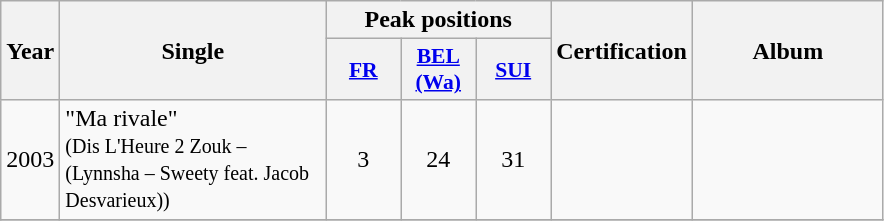<table class="wikitable">
<tr>
<th align="center" rowspan="2" width="10">Year</th>
<th align="center" rowspan="2" width="170">Single</th>
<th align="center" colspan="3" width="30">Peak positions</th>
<th align="center" rowspan="2" width="40">Certification</th>
<th align="center" rowspan="2" width="120">Album</th>
</tr>
<tr>
<th scope="col" style="width:3em;font-size:90%;"><a href='#'>FR</a><br></th>
<th scope="col" style="width:3em;font-size:90%;"><a href='#'>BEL <br>(Wa)</a><br></th>
<th scope="col" style="width:3em;font-size:90%;"><a href='#'>SUI</a><br></th>
</tr>
<tr>
<td align="center" rowspan="1">2003</td>
<td>"Ma rivale"<br><small>(Dis L'Heure 2 Zouk – (Lynnsha – Sweety feat. Jacob Desvarieux))</small></td>
<td align="center">3</td>
<td align="center">24</td>
<td align="center">31</td>
<td align="center"></td>
<td align="center"></td>
</tr>
<tr>
</tr>
</table>
